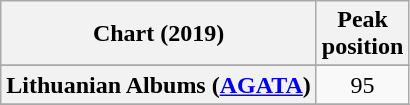<table class="wikitable sortable plainrowheaders" style="text-align:center">
<tr>
<th scope="col">Chart (2019)</th>
<th scope="col">Peak<br>position</th>
</tr>
<tr>
</tr>
<tr>
<th scope="row">Lithuanian Albums (<a href='#'>AGATA</a>)</th>
<td>95</td>
</tr>
<tr>
</tr>
</table>
